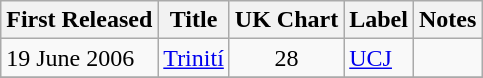<table class="wikitable">
<tr>
<th>First Released</th>
<th>Title</th>
<th>UK Chart</th>
<th>Label</th>
<th>Notes</th>
</tr>
<tr>
<td align="left" valign="top">19 June 2006</td>
<td align="left" valign="top"><a href='#'>Trinití</a></td>
<td align="center" valign="top">28</td>
<td align="left" valign="top"><a href='#'>UCJ</a></td>
<td align="left" valign="top"></td>
</tr>
<tr>
</tr>
</table>
